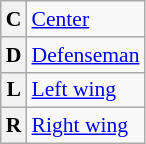<table class="wikitable" style="font-size:90%;">
<tr>
<th>C</th>
<td><a href='#'>Center</a></td>
</tr>
<tr>
<th>D</th>
<td><a href='#'>Defenseman</a></td>
</tr>
<tr>
<th>L</th>
<td><a href='#'>Left wing</a></td>
</tr>
<tr>
<th>R</th>
<td><a href='#'>Right wing</a></td>
</tr>
</table>
